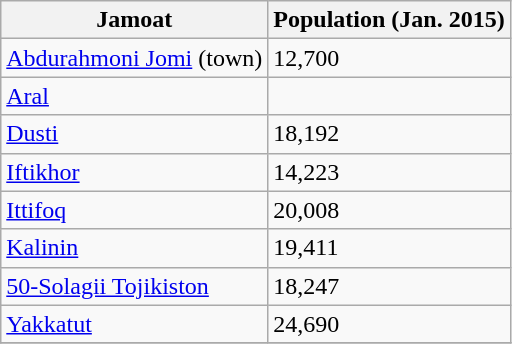<table class="wikitable sortable">
<tr>
<th>Jamoat</th>
<th>Population (Jan. 2015)</th>
</tr>
<tr>
<td><a href='#'>Abdurahmoni Jomi</a> (town)</td>
<td>12,700</td>
</tr>
<tr>
<td><a href='#'>Aral</a></td>
<td></td>
</tr>
<tr>
<td><a href='#'>Dusti</a></td>
<td>18,192</td>
</tr>
<tr>
<td><a href='#'>Iftikhor</a></td>
<td>14,223</td>
</tr>
<tr>
<td><a href='#'>Ittifoq</a></td>
<td>20,008</td>
</tr>
<tr>
<td><a href='#'>Kalinin</a></td>
<td>19,411</td>
</tr>
<tr>
<td><a href='#'>50-Solagii Tojikiston</a></td>
<td>18,247</td>
</tr>
<tr>
<td><a href='#'>Yakkatut</a></td>
<td>24,690</td>
</tr>
<tr>
</tr>
</table>
